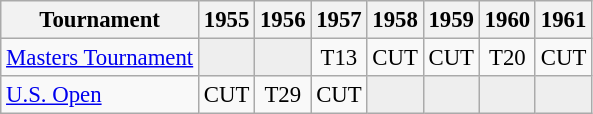<table class="wikitable" style="font-size:95%;text-align:center;">
<tr>
<th>Tournament</th>
<th>1955</th>
<th>1956</th>
<th>1957</th>
<th>1958</th>
<th>1959</th>
<th>1960</th>
<th>1961</th>
</tr>
<tr>
<td align=left><a href='#'>Masters Tournament</a></td>
<td style="background:#eeeeee;"></td>
<td style="background:#eeeeee;"></td>
<td>T13</td>
<td>CUT</td>
<td>CUT</td>
<td>T20</td>
<td>CUT</td>
</tr>
<tr>
<td align=left><a href='#'>U.S. Open</a></td>
<td>CUT</td>
<td>T29</td>
<td>CUT</td>
<td style="background:#eeeeee;"></td>
<td style="background:#eeeeee;"></td>
<td style="background:#eeeeee;"></td>
<td style="background:#eeeeee;"></td>
</tr>
</table>
